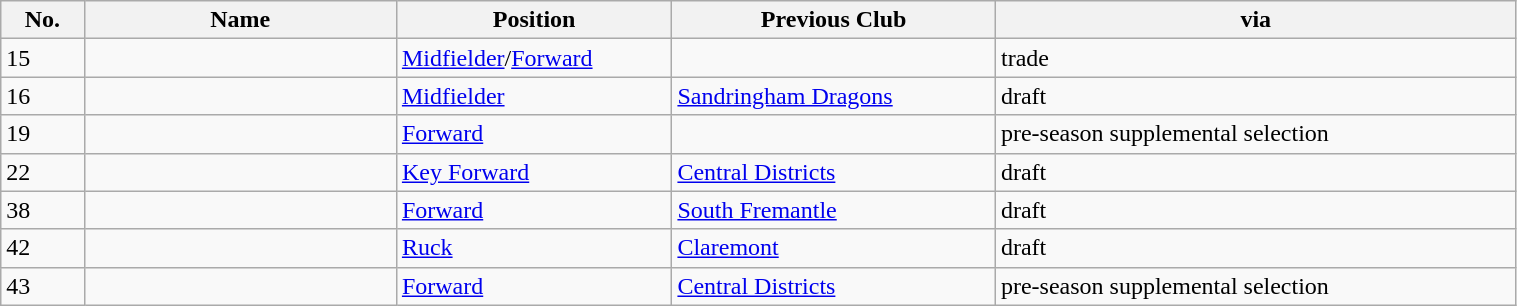<table class="wikitable sortable" style="width:80%;">
<tr>
<th width="1%">No.</th>
<th width="6%">Name</th>
<th width="2%">Position</th>
<th width="5%">Previous Club</th>
<th width="10%">via</th>
</tr>
<tr>
<td align="left">15</td>
<td></td>
<td><a href='#'>Midfielder</a>/<a href='#'>Forward</a></td>
<td></td>
<td>trade</td>
</tr>
<tr>
<td align="left">16</td>
<td></td>
<td><a href='#'>Midfielder</a></td>
<td><a href='#'>Sandringham Dragons</a></td>
<td>draft</td>
</tr>
<tr>
<td align="left">19</td>
<td></td>
<td><a href='#'>Forward</a></td>
<td></td>
<td>pre-season supplemental selection</td>
</tr>
<tr>
<td align="left">22</td>
<td></td>
<td><a href='#'>Key Forward</a></td>
<td><a href='#'>Central Districts</a></td>
<td>draft</td>
</tr>
<tr>
<td align="left">38</td>
<td></td>
<td><a href='#'>Forward</a></td>
<td><a href='#'>South Fremantle</a></td>
<td>draft</td>
</tr>
<tr>
<td align="left">42</td>
<td></td>
<td><a href='#'>Ruck</a></td>
<td><a href='#'>Claremont</a></td>
<td>draft</td>
</tr>
<tr>
<td align="left">43</td>
<td></td>
<td><a href='#'>Forward</a></td>
<td><a href='#'>Central Districts</a></td>
<td>pre-season supplemental selection</td>
</tr>
</table>
